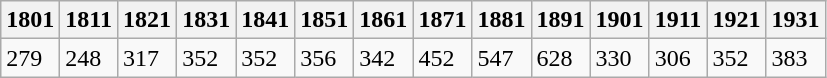<table class="wikitable">
<tr>
<th>1801</th>
<th>1811</th>
<th>1821</th>
<th>1831</th>
<th>1841</th>
<th>1851</th>
<th>1861</th>
<th>1871</th>
<th>1881</th>
<th>1891</th>
<th>1901</th>
<th>1911</th>
<th>1921</th>
<th>1931</th>
</tr>
<tr>
<td>279</td>
<td>248</td>
<td>317</td>
<td>352</td>
<td>352</td>
<td>356</td>
<td>342</td>
<td>452</td>
<td>547</td>
<td>628</td>
<td>330</td>
<td>306</td>
<td>352</td>
<td>383</td>
</tr>
</table>
